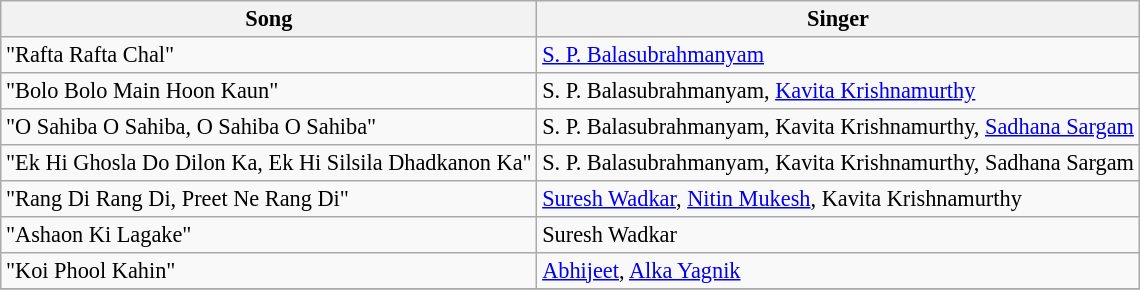<table class="wikitable" style="font-size:93%;">
<tr>
<th>Song</th>
<th>Singer</th>
</tr>
<tr>
<td>"Rafta Rafta Chal"</td>
<td><a href='#'>S. P. Balasubrahmanyam</a></td>
</tr>
<tr>
<td>"Bolo Bolo Main Hoon Kaun"</td>
<td>S. P. Balasubrahmanyam, <a href='#'>Kavita Krishnamurthy</a></td>
</tr>
<tr>
<td>"O Sahiba O Sahiba, O Sahiba O Sahiba"</td>
<td>S. P. Balasubrahmanyam, Kavita Krishnamurthy, <a href='#'>Sadhana Sargam</a></td>
</tr>
<tr>
<td>"Ek Hi Ghosla Do Dilon Ka, Ek Hi Silsila Dhadkanon Ka"</td>
<td>S. P. Balasubrahmanyam, Kavita Krishnamurthy, Sadhana Sargam</td>
</tr>
<tr>
<td>"Rang Di Rang Di, Preet Ne Rang Di"</td>
<td><a href='#'>Suresh Wadkar</a>, <a href='#'>Nitin Mukesh</a>, Kavita Krishnamurthy</td>
</tr>
<tr>
<td>"Ashaon Ki Lagake"</td>
<td>Suresh Wadkar</td>
</tr>
<tr>
<td>"Koi Phool Kahin"</td>
<td><a href='#'>Abhijeet</a>, <a href='#'>Alka Yagnik</a></td>
</tr>
<tr>
</tr>
</table>
